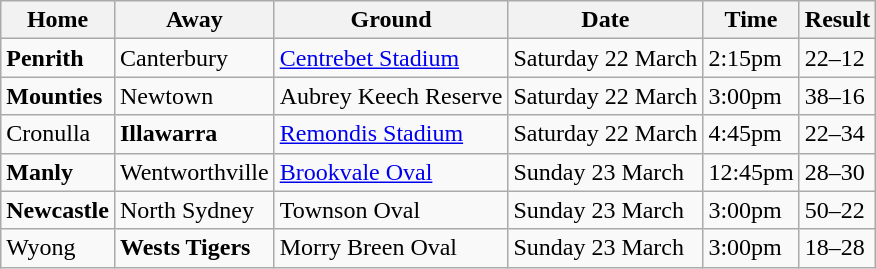<table class="wikitable">
<tr>
<th>Home</th>
<th>Away</th>
<th>Ground</th>
<th>Date</th>
<th>Time</th>
<th>Result</th>
</tr>
<tr>
<td><strong>Penrith</strong></td>
<td>Canterbury</td>
<td><a href='#'>Centrebet Stadium</a></td>
<td>Saturday 22 March</td>
<td>2:15pm</td>
<td>22–12</td>
</tr>
<tr>
<td><strong>Mounties</strong></td>
<td>Newtown</td>
<td>Aubrey Keech Reserve</td>
<td>Saturday 22 March</td>
<td>3:00pm</td>
<td>38–16</td>
</tr>
<tr>
<td>Cronulla</td>
<td><strong>Illawarra</strong></td>
<td><a href='#'>Remondis Stadium</a></td>
<td>Saturday 22 March</td>
<td>4:45pm</td>
<td>22–34</td>
</tr>
<tr>
<td><strong>Manly</strong></td>
<td>Wentworthville</td>
<td><a href='#'>Brookvale Oval</a></td>
<td>Sunday 23 March</td>
<td>12:45pm</td>
<td>28–30</td>
</tr>
<tr>
<td><strong>Newcastle</strong></td>
<td>North Sydney</td>
<td>Townson Oval</td>
<td>Sunday 23 March</td>
<td>3:00pm</td>
<td>50–22</td>
</tr>
<tr>
<td>Wyong</td>
<td><strong>Wests Tigers</strong></td>
<td>Morry Breen Oval</td>
<td>Sunday 23 March</td>
<td>3:00pm</td>
<td>18–28</td>
</tr>
</table>
